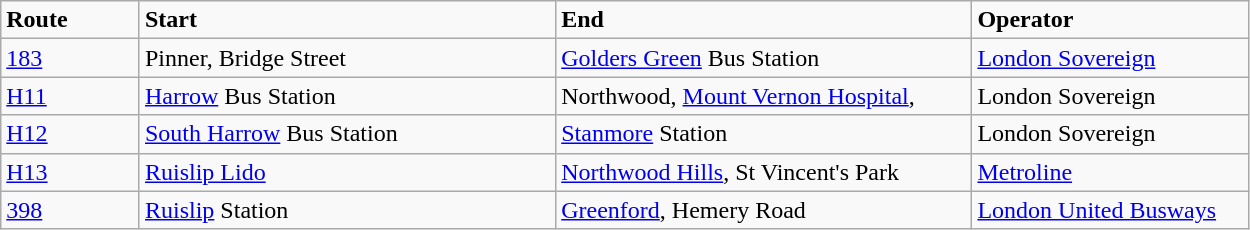<table class="wikitable">
<tr>
<td style="width:10%;"><strong>Route</strong></td>
<td style="width:30%;"><strong>Start</strong></td>
<td style="width:30%;"><strong>End</strong></td>
<td style="width:20%;"><strong>Operator</strong></td>
</tr>
<tr>
<td><a href='#'>183</a></td>
<td>Pinner, Bridge Street</td>
<td><a href='#'>Golders Green</a> Bus Station</td>
<td><a href='#'>London Sovereign</a></td>
</tr>
<tr>
<td><a href='#'>H11</a></td>
<td><a href='#'>Harrow</a> Bus Station</td>
<td>Northwood, <a href='#'>Mount Vernon Hospital</a>,</td>
<td>London Sovereign</td>
</tr>
<tr>
<td><a href='#'>H12</a></td>
<td><a href='#'>South Harrow</a> Bus Station</td>
<td><a href='#'>Stanmore</a> Station</td>
<td>London Sovereign</td>
</tr>
<tr>
<td><a href='#'>H13</a></td>
<td><a href='#'>Ruislip Lido</a></td>
<td><a href='#'>Northwood Hills</a>, St Vincent's Park</td>
<td><a href='#'>Metroline</a></td>
</tr>
<tr>
<td><a href='#'>398</a></td>
<td><a href='#'>Ruislip</a> Station</td>
<td><a href='#'>Greenford</a>, Hemery Road</td>
<td><a href='#'>London United Busways</a></td>
</tr>
</table>
